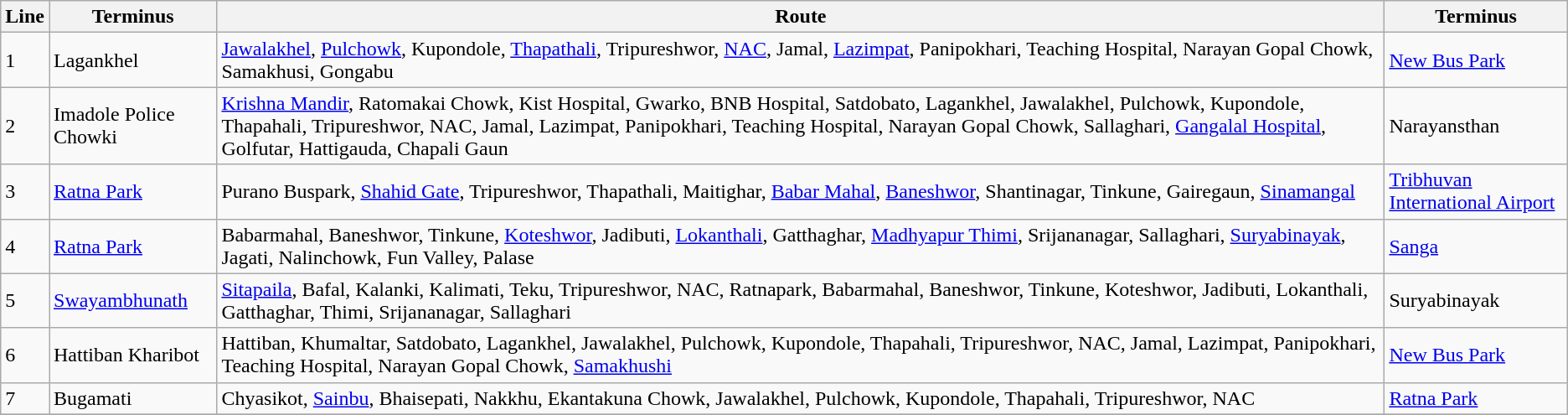<table class="wikitable">
<tr>
<th>Line</th>
<th>Terminus</th>
<th>Route</th>
<th>Terminus</th>
</tr>
<tr>
<td>1</td>
<td>Lagankhel</td>
<td><a href='#'>Jawalakhel</a>, <a href='#'>Pulchowk</a>, Kupondole, <a href='#'>Thapathali</a>, Tripureshwor, <a href='#'>NAC</a>, Jamal, <a href='#'>Lazimpat</a>, Panipokhari, Teaching Hospital, Narayan Gopal Chowk, Samakhusi, Gongabu</td>
<td><a href='#'>New Bus Park</a></td>
</tr>
<tr>
<td>2</td>
<td>Imadole Police Chowki</td>
<td><a href='#'>Krishna Mandir</a>, Ratomakai Chowk, Kist Hospital, Gwarko, BNB Hospital, Satdobato, Lagankhel, Jawalakhel, Pulchowk, Kupondole, Thapahali, Tripureshwor, NAC, Jamal, Lazimpat, Panipokhari, Teaching Hospital, Narayan Gopal Chowk, Sallaghari, <a href='#'>Gangalal Hospital</a>, Golfutar, Hattigauda, Chapali Gaun</td>
<td>Narayansthan</td>
</tr>
<tr>
<td>3</td>
<td><a href='#'>Ratna Park</a></td>
<td>Purano Buspark, <a href='#'>Shahid Gate</a>, Tripureshwor, Thapathali, Maitighar, <a href='#'>Babar Mahal</a>, <a href='#'>Baneshwor</a>, Shantinagar, Tinkune,  Gairegaun, <a href='#'>Sinamangal</a></td>
<td><a href='#'>Tribhuvan International Airport</a></td>
</tr>
<tr>
<td>4</td>
<td><a href='#'>Ratna Park</a></td>
<td>Babarmahal, Baneshwor, Tinkune, <a href='#'>Koteshwor</a>, Jadibuti, <a href='#'>Lokanthali</a>, Gatthaghar, <a href='#'>Madhyapur Thimi</a>, Srijananagar, Sallaghari, <a href='#'>Suryabinayak</a>, Jagati, Nalinchowk, Fun Valley, Palase</td>
<td><a href='#'>Sanga</a></td>
</tr>
<tr>
<td>5</td>
<td><a href='#'>Swayambhunath</a></td>
<td><a href='#'>Sitapaila</a>, Bafal,  Kalanki, Kalimati, Teku, Tripureshwor, NAC, Ratnapark, Babarmahal, Baneshwor,  Tinkune,  Koteshwor,  Jadibuti, Lokanthali, Gatthaghar, Thimi, Srijananagar, Sallaghari</td>
<td>Suryabinayak</td>
</tr>
<tr>
<td>6</td>
<td>Hattiban Kharibot</td>
<td>Hattiban, Khumaltar, Satdobato, Lagankhel, Jawalakhel, Pulchowk, Kupondole, Thapahali, Tripureshwor, NAC, Jamal, Lazimpat, Panipokhari, Teaching Hospital, Narayan Gopal Chowk, <a href='#'>Samakhushi</a></td>
<td><a href='#'>New Bus Park</a></td>
</tr>
<tr>
<td>7</td>
<td>Bugamati</td>
<td>Chyasikot, <a href='#'>Sainbu</a>, Bhaisepati, Nakkhu, Ekantakuna Chowk, Jawalakhel, Pulchowk, Kupondole, Thapahali, Tripureshwor, NAC</td>
<td><a href='#'>Ratna Park</a></td>
</tr>
<tr>
</tr>
</table>
